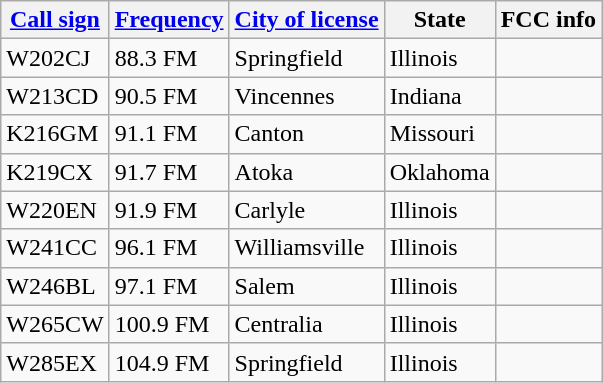<table class="wikitable sortable">
<tr>
<th><a href='#'>Call sign</a></th>
<th data-sort-type="number"><a href='#'>Frequency</a></th>
<th><a href='#'>City of license</a></th>
<th>State</th>
<th class="sortable">FCC info</th>
</tr>
<tr>
<td>W202CJ</td>
<td>88.3 FM</td>
<td>Springfield</td>
<td>Illinois</td>
<td></td>
</tr>
<tr>
<td>W213CD</td>
<td>90.5 FM</td>
<td>Vincennes</td>
<td>Indiana</td>
<td></td>
</tr>
<tr>
<td>K216GM</td>
<td>91.1 FM</td>
<td>Canton</td>
<td>Missouri</td>
<td></td>
</tr>
<tr>
<td>K219CX</td>
<td>91.7 FM</td>
<td>Atoka</td>
<td>Oklahoma</td>
<td></td>
</tr>
<tr>
<td>W220EN</td>
<td>91.9 FM</td>
<td>Carlyle</td>
<td>Illinois</td>
<td></td>
</tr>
<tr>
<td>W241CC</td>
<td>96.1 FM</td>
<td>Williamsville</td>
<td>Illinois</td>
<td></td>
</tr>
<tr>
<td>W246BL</td>
<td>97.1 FM</td>
<td>Salem</td>
<td>Illinois</td>
<td></td>
</tr>
<tr>
<td>W265CW</td>
<td>100.9 FM</td>
<td>Centralia</td>
<td>Illinois</td>
<td></td>
</tr>
<tr>
<td>W285EX</td>
<td>104.9 FM</td>
<td>Springfield</td>
<td>Illinois</td>
<td></td>
</tr>
</table>
